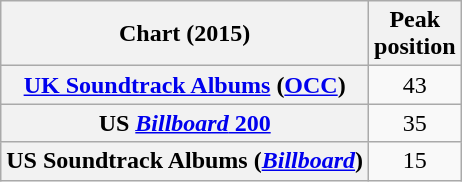<table class="wikitable plainrowheaders" style="text-align:center">
<tr>
<th scope="col">Chart (2015)</th>
<th scope="col">Peak<br>position</th>
</tr>
<tr>
<th scope="row"><a href='#'>UK Soundtrack Albums</a> (<a href='#'>OCC</a>)</th>
<td>43</td>
</tr>
<tr>
<th scope="row">US <a href='#'><em>Billboard</em> 200</a></th>
<td>35</td>
</tr>
<tr>
<th scope="row">US Soundtrack Albums (<a href='#'><em>Billboard</em></a>)</th>
<td>15</td>
</tr>
</table>
